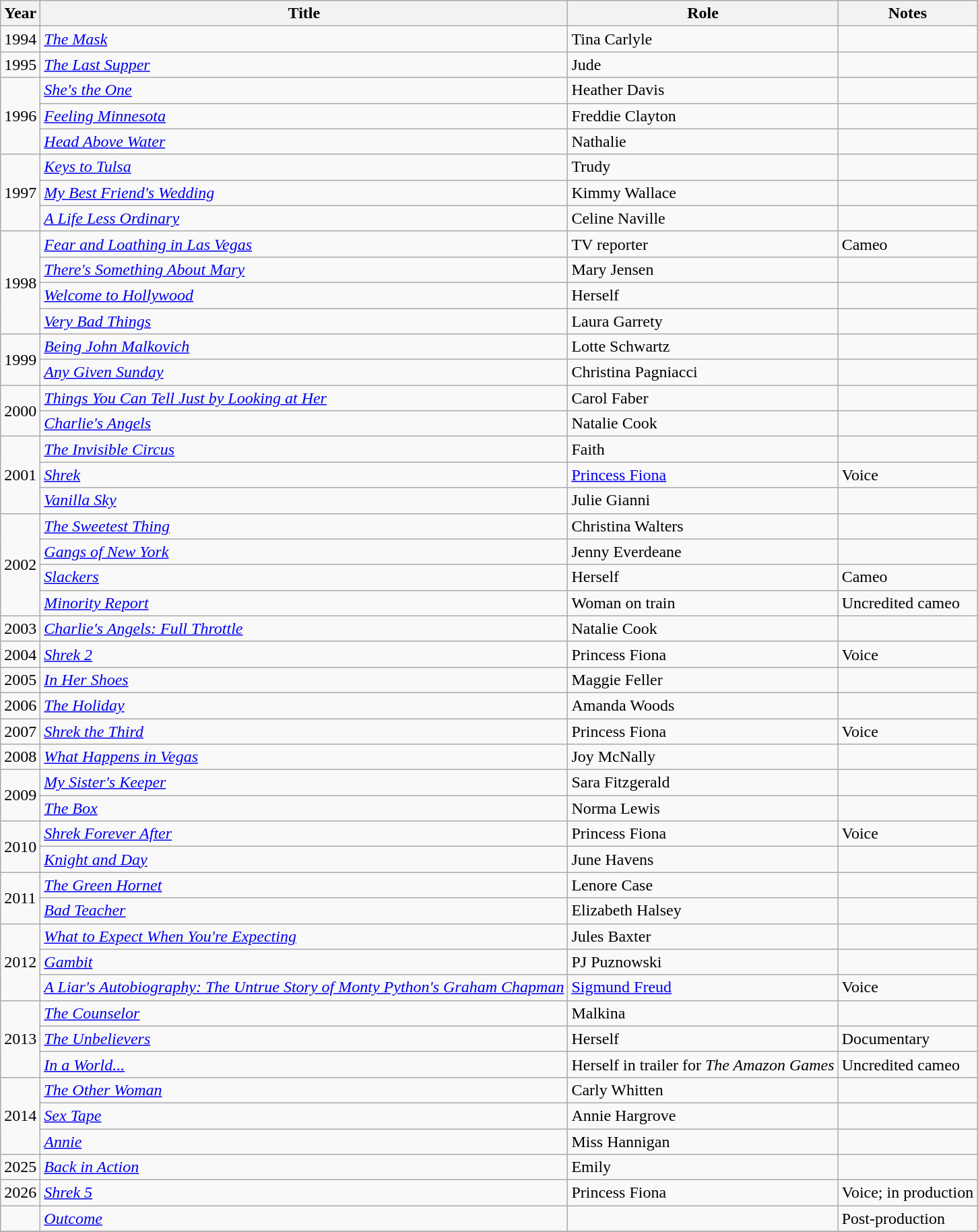<table class="wikitable sortable">
<tr>
<th>Year</th>
<th>Title</th>
<th>Role</th>
<th class=unsortable>Notes</th>
</tr>
<tr>
<td>1994</td>
<td><em><a href='#'>The Mask</a></em></td>
<td>Tina Carlyle</td>
<td></td>
</tr>
<tr>
<td>1995</td>
<td><em><a href='#'>The Last Supper</a></em></td>
<td>Jude</td>
<td></td>
</tr>
<tr>
<td rowspan="3">1996</td>
<td><em><a href='#'>She's the One</a></em></td>
<td>Heather Davis</td>
<td></td>
</tr>
<tr>
<td><em><a href='#'>Feeling Minnesota</a></em></td>
<td>Freddie Clayton</td>
<td></td>
</tr>
<tr>
<td><em><a href='#'>Head Above Water</a></em></td>
<td>Nathalie</td>
<td></td>
</tr>
<tr>
<td rowspan="3">1997</td>
<td><em><a href='#'>Keys to Tulsa</a></em></td>
<td>Trudy</td>
<td></td>
</tr>
<tr>
<td><em><a href='#'>My Best Friend's Wedding</a></em></td>
<td>Kimmy Wallace</td>
<td></td>
</tr>
<tr>
<td><em><a href='#'>A Life Less Ordinary</a></em></td>
<td>Celine Naville</td>
<td></td>
</tr>
<tr>
<td rowspan="4">1998</td>
<td><em><a href='#'>Fear and Loathing in Las Vegas</a></em></td>
<td>TV reporter</td>
<td>Cameo</td>
</tr>
<tr>
<td><em><a href='#'>There's Something About Mary</a></em></td>
<td>Mary Jensen</td>
<td></td>
</tr>
<tr>
<td><em><a href='#'>Welcome to Hollywood</a></em></td>
<td>Herself</td>
<td></td>
</tr>
<tr>
<td><em><a href='#'>Very Bad Things</a></em></td>
<td>Laura Garrety</td>
<td></td>
</tr>
<tr>
<td rowspan="2">1999</td>
<td><em><a href='#'>Being John Malkovich</a></em></td>
<td>Lotte Schwartz</td>
<td></td>
</tr>
<tr>
<td><em><a href='#'>Any Given Sunday</a></em></td>
<td>Christina Pagniacci</td>
<td></td>
</tr>
<tr>
<td rowspan="2">2000</td>
<td><em><a href='#'>Things You Can Tell Just by Looking at Her</a></em></td>
<td>Carol Faber</td>
<td></td>
</tr>
<tr>
<td><em><a href='#'>Charlie's Angels</a></em></td>
<td>Natalie Cook</td>
<td></td>
</tr>
<tr>
<td rowspan="3">2001</td>
<td><em><a href='#'>The Invisible Circus</a></em></td>
<td>Faith</td>
<td></td>
</tr>
<tr>
<td><em><a href='#'>Shrek</a></em></td>
<td><a href='#'>Princess Fiona</a></td>
<td>Voice</td>
</tr>
<tr>
<td><em><a href='#'>Vanilla Sky</a></em></td>
<td>Julie Gianni</td>
<td></td>
</tr>
<tr>
<td rowspan="4">2002</td>
<td><em><a href='#'>The Sweetest Thing</a></em></td>
<td>Christina Walters</td>
<td></td>
</tr>
<tr>
<td><em><a href='#'>Gangs of New York</a></em></td>
<td>Jenny Everdeane</td>
<td></td>
</tr>
<tr>
<td><em><a href='#'>Slackers</a></em></td>
<td>Herself</td>
<td>Cameo</td>
</tr>
<tr>
<td><em><a href='#'>Minority Report</a></em></td>
<td>Woman on train</td>
<td>Uncredited cameo</td>
</tr>
<tr>
<td>2003</td>
<td><em><a href='#'>Charlie's Angels: Full Throttle</a></em></td>
<td>Natalie Cook</td>
<td></td>
</tr>
<tr>
<td>2004</td>
<td><em><a href='#'>Shrek 2</a></em></td>
<td>Princess Fiona</td>
<td>Voice</td>
</tr>
<tr>
<td>2005</td>
<td><em><a href='#'>In Her Shoes</a></em></td>
<td>Maggie Feller</td>
<td></td>
</tr>
<tr>
<td>2006</td>
<td><em><a href='#'>The Holiday</a></em></td>
<td>Amanda Woods</td>
<td></td>
</tr>
<tr>
<td>2007</td>
<td><em><a href='#'>Shrek the Third</a></em></td>
<td>Princess Fiona</td>
<td>Voice</td>
</tr>
<tr>
<td>2008</td>
<td><em><a href='#'>What Happens in Vegas</a></em></td>
<td>Joy McNally</td>
<td></td>
</tr>
<tr>
<td rowspan="2">2009</td>
<td><em><a href='#'>My Sister's Keeper</a></em></td>
<td>Sara Fitzgerald</td>
<td></td>
</tr>
<tr>
<td><em><a href='#'>The Box</a></em></td>
<td>Norma Lewis</td>
<td></td>
</tr>
<tr>
<td rowspan="2">2010</td>
<td><em><a href='#'>Shrek Forever After</a></em></td>
<td>Princess Fiona</td>
<td>Voice</td>
</tr>
<tr>
<td><em><a href='#'>Knight and Day</a></em></td>
<td>June Havens</td>
<td></td>
</tr>
<tr>
<td rowspan="2">2011</td>
<td><em><a href='#'>The Green Hornet</a></em></td>
<td>Lenore Case</td>
<td></td>
</tr>
<tr>
<td><em><a href='#'>Bad Teacher</a></em></td>
<td>Elizabeth Halsey</td>
<td></td>
</tr>
<tr>
<td rowspan="3">2012</td>
<td><em><a href='#'>What to Expect When You're Expecting</a></em></td>
<td>Jules Baxter</td>
<td></td>
</tr>
<tr>
<td><em><a href='#'>Gambit</a></em></td>
<td>PJ Puznowski</td>
<td></td>
</tr>
<tr>
<td><em><a href='#'>A Liar's Autobiography: The Untrue Story of Monty Python's Graham Chapman</a></em></td>
<td><a href='#'>Sigmund Freud</a></td>
<td>Voice</td>
</tr>
<tr>
<td rowspan="3">2013</td>
<td><em><a href='#'>The Counselor</a></em></td>
<td>Malkina</td>
<td></td>
</tr>
<tr>
<td><em><a href='#'>The Unbelievers</a></em></td>
<td>Herself</td>
<td>Documentary</td>
</tr>
<tr>
<td><em><a href='#'>In a World...</a></em></td>
<td>Herself in trailer for <em>The Amazon Games</em></td>
<td>Uncredited cameo</td>
</tr>
<tr>
<td rowspan="3">2014</td>
<td><em><a href='#'>The Other Woman</a></em></td>
<td>Carly Whitten</td>
<td></td>
</tr>
<tr>
<td><em><a href='#'>Sex Tape</a></em></td>
<td>Annie Hargrove</td>
<td></td>
</tr>
<tr>
<td><em><a href='#'>Annie</a></em></td>
<td>Miss Hannigan</td>
<td></td>
</tr>
<tr>
<td>2025</td>
<td><em><a href='#'>Back in Action</a></em></td>
<td>Emily</td>
<td></td>
</tr>
<tr>
<td>2026</td>
<td><em><a href='#'>Shrek 5</a></em></td>
<td>Princess Fiona</td>
<td>Voice; in production</td>
</tr>
<tr>
<td></td>
<td><em><a href='#'>Outcome</a></em></td>
<td></td>
<td>Post-production</td>
</tr>
<tr>
</tr>
</table>
